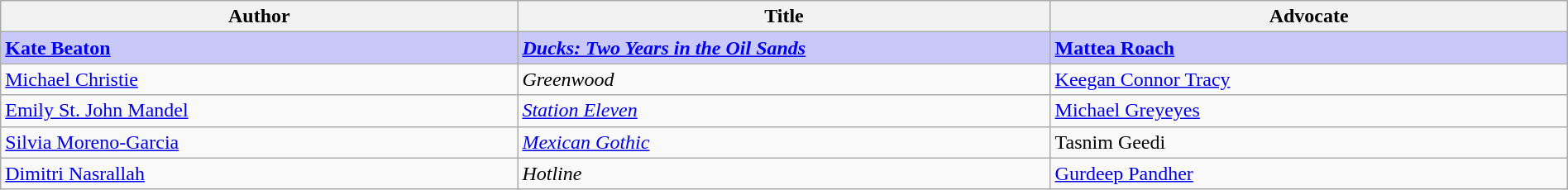<table class="wikitable" style="width:100%;">
<tr>
<th width=33%>Author</th>
<th width=34%>Title</th>
<th width=34%>Advocate</th>
</tr>
<tr>
<td style="background:#C8C8FA"><strong><a href='#'>Kate Beaton</a></strong></td>
<td style="background:#C8C8FA"><strong><em><a href='#'>Ducks: Two Years in the Oil Sands</a></em></strong></td>
<td style="background:#C8C8FA"><strong><a href='#'>Mattea Roach</a></strong></td>
</tr>
<tr>
<td><a href='#'>Michael Christie</a></td>
<td><em>Greenwood</em></td>
<td><a href='#'>Keegan Connor Tracy</a></td>
</tr>
<tr>
<td><a href='#'>Emily St. John Mandel</a></td>
<td><em><a href='#'>Station Eleven</a></em></td>
<td><a href='#'>Michael Greyeyes</a></td>
</tr>
<tr>
<td><a href='#'>Silvia Moreno-Garcia</a></td>
<td><em><a href='#'>Mexican Gothic</a></em></td>
<td>Tasnim Geedi</td>
</tr>
<tr>
<td><a href='#'>Dimitri Nasrallah</a></td>
<td><em>Hotline</em></td>
<td><a href='#'>Gurdeep Pandher</a></td>
</tr>
</table>
